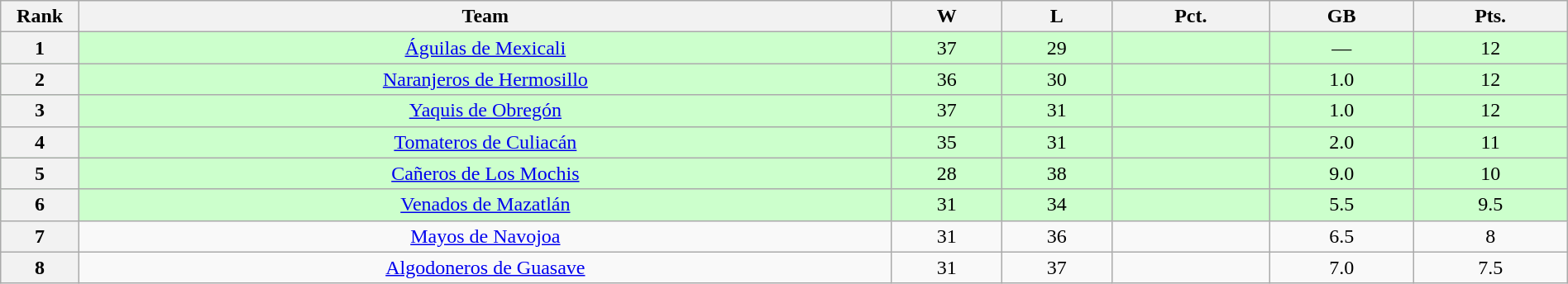<table class="wikitable plainrowheaders" width="100%" style="text-align:center;">
<tr>
<th scope="col" width="5%">Rank</th>
<th>Team</th>
<th>W</th>
<th>L</th>
<th>Pct.</th>
<th>GB</th>
<th>Pts.</th>
</tr>
<tr style="background-color:#ccffcc;">
<th>1</th>
<td><a href='#'>Águilas de Mexicali</a></td>
<td>37</td>
<td>29</td>
<td></td>
<td>—</td>
<td>12</td>
</tr>
<tr style="background-color:#ccffcc;">
<th>2</th>
<td><a href='#'>Naranjeros de Hermosillo</a></td>
<td>36</td>
<td>30</td>
<td></td>
<td>1.0</td>
<td>12</td>
</tr>
<tr style="background-color:#ccffcc;">
<th>3</th>
<td><a href='#'>Yaquis de Obregón</a></td>
<td>37</td>
<td>31</td>
<td></td>
<td>1.0</td>
<td>12</td>
</tr>
<tr style="background-color:#ccffcc;">
<th>4</th>
<td><a href='#'>Tomateros de Culiacán</a></td>
<td>35</td>
<td>31</td>
<td></td>
<td>2.0</td>
<td>11</td>
</tr>
<tr style="background-color:#ccffcc;">
<th>5</th>
<td><a href='#'>Cañeros de Los Mochis</a></td>
<td>28</td>
<td>38</td>
<td></td>
<td>9.0</td>
<td>10</td>
</tr>
<tr style="background-color:#ccffcc;">
<th>6</th>
<td><a href='#'>Venados de Mazatlán</a></td>
<td>31</td>
<td>34</td>
<td></td>
<td>5.5</td>
<td>9.5</td>
</tr>
<tr>
<th>7</th>
<td><a href='#'>Mayos de Navojoa</a></td>
<td>31</td>
<td>36</td>
<td></td>
<td>6.5</td>
<td>8</td>
</tr>
<tr>
<th>8</th>
<td><a href='#'>Algodoneros de Guasave</a></td>
<td>31</td>
<td>37</td>
<td></td>
<td>7.0</td>
<td>7.5</td>
</tr>
</table>
